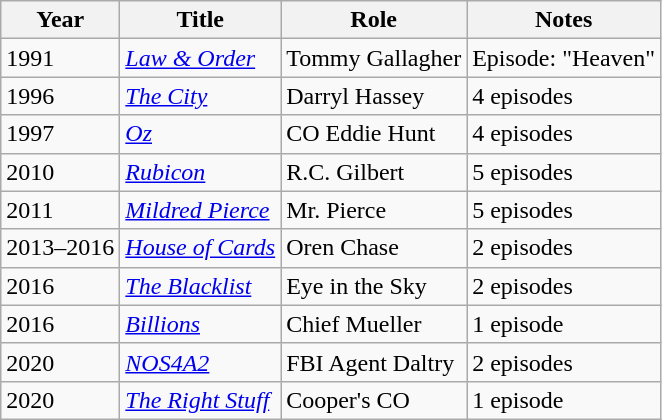<table class="wikitable">
<tr>
<th>Year</th>
<th>Title</th>
<th>Role</th>
<th>Notes</th>
</tr>
<tr>
<td>1991</td>
<td><em><a href='#'>Law & Order</a></em></td>
<td>Tommy Gallagher</td>
<td>Episode: "Heaven"</td>
</tr>
<tr>
<td>1996</td>
<td><em><a href='#'>The City</a></em></td>
<td>Darryl Hassey</td>
<td>4 episodes</td>
</tr>
<tr>
<td>1997</td>
<td><em><a href='#'>Oz</a></em></td>
<td>CO Eddie Hunt</td>
<td>4 episodes</td>
</tr>
<tr>
<td>2010</td>
<td><em><a href='#'>Rubicon</a></em></td>
<td>R.C. Gilbert</td>
<td>5 episodes</td>
</tr>
<tr>
<td>2011</td>
<td><em><a href='#'>Mildred Pierce</a></em></td>
<td>Mr. Pierce</td>
<td>5 episodes</td>
</tr>
<tr>
<td>2013–2016</td>
<td><em><a href='#'>House of Cards</a></em></td>
<td>Oren Chase</td>
<td>2 episodes</td>
</tr>
<tr>
<td>2016</td>
<td><em><a href='#'>The Blacklist</a></em></td>
<td>Eye in the Sky</td>
<td>2 episodes</td>
</tr>
<tr>
<td>2016</td>
<td><a href='#'><em>Billions</em></a></td>
<td>Chief Mueller</td>
<td>1 episode</td>
</tr>
<tr>
<td>2020</td>
<td><em><a href='#'>NOS4A2</a></em></td>
<td>FBI Agent Daltry</td>
<td>2 episodes</td>
</tr>
<tr>
<td>2020</td>
<td><em><a href='#'>The Right Stuff</a></em></td>
<td>Cooper's CO</td>
<td>1 episode</td>
</tr>
</table>
